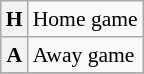<table class="wikitable plainrowheaders" style="font-size:90%;">
<tr>
<th scope=row><strong>H</strong></th>
<td>Home game</td>
</tr>
<tr>
<th scope=row><strong>A</strong></th>
<td>Away game</td>
</tr>
<tr>
</tr>
</table>
